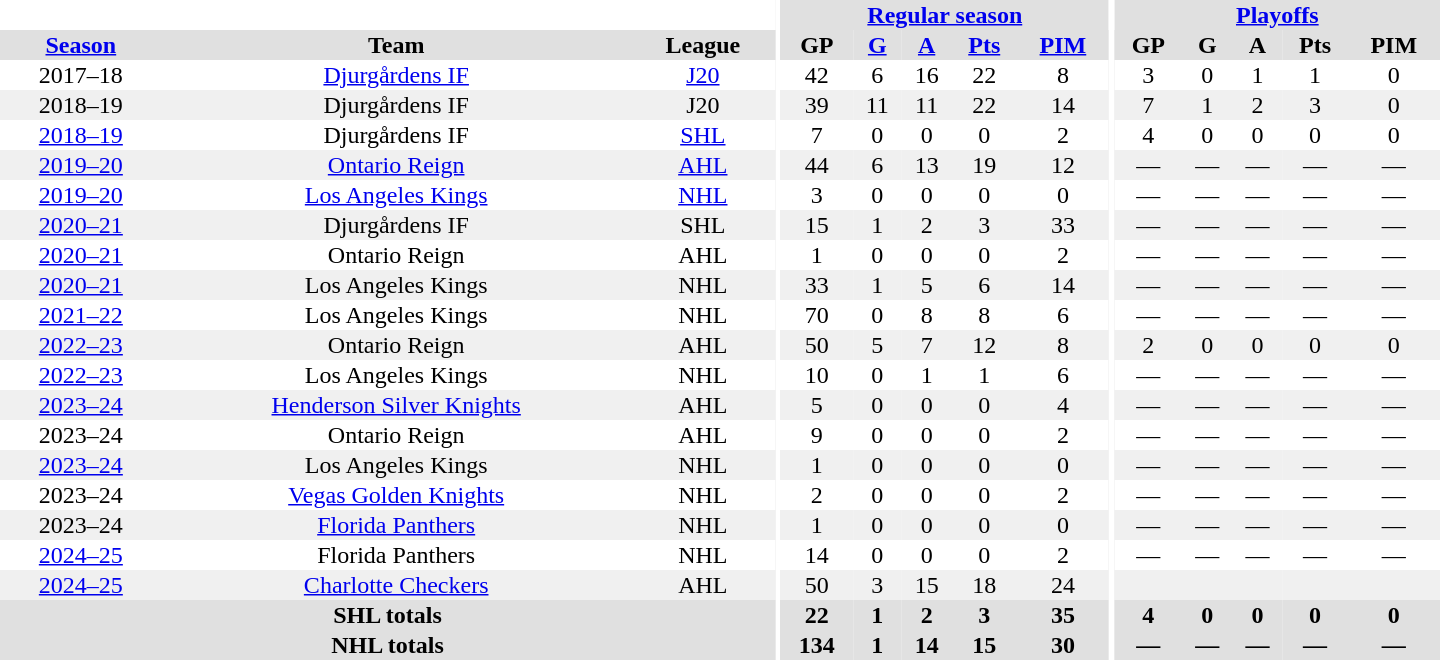<table border="0" cellpadding="1" cellspacing="0" style="text-align:center; width:60em;">
<tr bgcolor="#e0e0e0">
<th colspan="3" bgcolor="#ffffff"></th>
<th rowspan="99" bgcolor="#ffffff"></th>
<th colspan="5"><a href='#'>Regular season</a></th>
<th rowspan="99" bgcolor="#ffffff"></th>
<th colspan="5"><a href='#'>Playoffs</a></th>
</tr>
<tr bgcolor="#e0e0e0">
<th><a href='#'>Season</a></th>
<th>Team</th>
<th>League</th>
<th>GP</th>
<th><a href='#'>G</a></th>
<th><a href='#'>A</a></th>
<th><a href='#'>Pts</a></th>
<th><a href='#'>PIM</a></th>
<th>GP</th>
<th>G</th>
<th>A</th>
<th>Pts</th>
<th>PIM</th>
</tr>
<tr>
<td>2017–18</td>
<td><a href='#'>Djurgårdens IF</a></td>
<td><a href='#'>J20</a></td>
<td>42</td>
<td>6</td>
<td>16</td>
<td>22</td>
<td>8</td>
<td>3</td>
<td>0</td>
<td>1</td>
<td>1</td>
<td>0</td>
</tr>
<tr bgcolor="#f0f0f0">
<td>2018–19</td>
<td>Djurgårdens IF</td>
<td>J20</td>
<td>39</td>
<td>11</td>
<td>11</td>
<td>22</td>
<td>14</td>
<td>7</td>
<td>1</td>
<td>2</td>
<td>3</td>
<td>0</td>
</tr>
<tr>
<td><a href='#'>2018–19</a></td>
<td>Djurgårdens IF</td>
<td><a href='#'>SHL</a></td>
<td>7</td>
<td>0</td>
<td>0</td>
<td>0</td>
<td>2</td>
<td>4</td>
<td>0</td>
<td>0</td>
<td>0</td>
<td>0</td>
</tr>
<tr bgcolor="#f0f0f0">
<td><a href='#'>2019–20</a></td>
<td><a href='#'>Ontario Reign</a></td>
<td><a href='#'>AHL</a></td>
<td>44</td>
<td>6</td>
<td>13</td>
<td>19</td>
<td>12</td>
<td>—</td>
<td>—</td>
<td>—</td>
<td>—</td>
<td>—</td>
</tr>
<tr>
<td><a href='#'>2019–20</a></td>
<td><a href='#'>Los Angeles Kings</a></td>
<td><a href='#'>NHL</a></td>
<td>3</td>
<td>0</td>
<td>0</td>
<td>0</td>
<td>0</td>
<td>—</td>
<td>—</td>
<td>—</td>
<td>—</td>
<td>—</td>
</tr>
<tr bgcolor="#f0f0f0">
<td><a href='#'>2020–21</a></td>
<td>Djurgårdens IF</td>
<td>SHL</td>
<td>15</td>
<td>1</td>
<td>2</td>
<td>3</td>
<td>33</td>
<td>—</td>
<td>—</td>
<td>—</td>
<td>—</td>
<td>—</td>
</tr>
<tr>
<td><a href='#'>2020–21</a></td>
<td>Ontario Reign</td>
<td>AHL</td>
<td>1</td>
<td>0</td>
<td>0</td>
<td>0</td>
<td>2</td>
<td>—</td>
<td>—</td>
<td>—</td>
<td>—</td>
<td>—</td>
</tr>
<tr bgcolor="#f0f0f0">
<td><a href='#'>2020–21</a></td>
<td>Los Angeles Kings</td>
<td>NHL</td>
<td>33</td>
<td>1</td>
<td>5</td>
<td>6</td>
<td>14</td>
<td>—</td>
<td>—</td>
<td>—</td>
<td>—</td>
<td>—</td>
</tr>
<tr>
<td><a href='#'>2021–22</a></td>
<td>Los Angeles Kings</td>
<td>NHL</td>
<td>70</td>
<td>0</td>
<td>8</td>
<td>8</td>
<td>6</td>
<td>—</td>
<td>—</td>
<td>—</td>
<td>—</td>
<td>—</td>
</tr>
<tr bgcolor="#f0f0f0">
<td><a href='#'>2022–23</a></td>
<td>Ontario Reign</td>
<td>AHL</td>
<td>50</td>
<td>5</td>
<td>7</td>
<td>12</td>
<td>8</td>
<td>2</td>
<td>0</td>
<td>0</td>
<td>0</td>
<td>0</td>
</tr>
<tr>
<td><a href='#'>2022–23</a></td>
<td>Los Angeles Kings</td>
<td>NHL</td>
<td>10</td>
<td>0</td>
<td>1</td>
<td>1</td>
<td>6</td>
<td>—</td>
<td>—</td>
<td>—</td>
<td>—</td>
<td>—</td>
</tr>
<tr bgcolor="#f0f0f0">
<td><a href='#'>2023–24</a></td>
<td><a href='#'>Henderson Silver Knights</a></td>
<td>AHL</td>
<td>5</td>
<td>0</td>
<td>0</td>
<td>0</td>
<td>4</td>
<td>—</td>
<td>—</td>
<td>—</td>
<td>—</td>
<td>—</td>
</tr>
<tr>
<td>2023–24</td>
<td>Ontario Reign</td>
<td>AHL</td>
<td>9</td>
<td>0</td>
<td>0</td>
<td>0</td>
<td>2</td>
<td>—</td>
<td>—</td>
<td>—</td>
<td>—</td>
<td>—</td>
</tr>
<tr bgcolor="#f0f0f0">
<td><a href='#'>2023–24</a></td>
<td>Los Angeles Kings</td>
<td>NHL</td>
<td>1</td>
<td>0</td>
<td>0</td>
<td>0</td>
<td>0</td>
<td>—</td>
<td>—</td>
<td>—</td>
<td>—</td>
<td>—</td>
</tr>
<tr>
<td>2023–24</td>
<td><a href='#'>Vegas Golden Knights</a></td>
<td>NHL</td>
<td>2</td>
<td>0</td>
<td>0</td>
<td>0</td>
<td>2</td>
<td>—</td>
<td>—</td>
<td>—</td>
<td>—</td>
<td>—</td>
</tr>
<tr bgcolor="#f0f0f0">
<td>2023–24</td>
<td><a href='#'>Florida Panthers</a></td>
<td>NHL</td>
<td>1</td>
<td>0</td>
<td>0</td>
<td>0</td>
<td>0</td>
<td>—</td>
<td>—</td>
<td>—</td>
<td>—</td>
<td>—</td>
</tr>
<tr>
<td><a href='#'>2024–25</a></td>
<td>Florida Panthers</td>
<td>NHL</td>
<td>14</td>
<td>0</td>
<td>0</td>
<td>0</td>
<td>2</td>
<td>—</td>
<td>—</td>
<td>—</td>
<td>—</td>
<td>—</td>
</tr>
<tr bgcolor="#f0f0f0">
<td><a href='#'>2024–25</a></td>
<td><a href='#'>Charlotte Checkers</a></td>
<td>AHL</td>
<td>50</td>
<td>3</td>
<td>15</td>
<td>18</td>
<td>24</td>
<td></td>
<td></td>
<td></td>
<td></td>
<td></td>
</tr>
<tr>
</tr>
<tr bgcolor="#e0e0e0">
<th colspan="3">SHL totals</th>
<th>22</th>
<th>1</th>
<th>2</th>
<th>3</th>
<th>35</th>
<th>4</th>
<th>0</th>
<th>0</th>
<th>0</th>
<th>0</th>
</tr>
<tr bgcolor="#e0e0e0">
<th colspan="3">NHL totals</th>
<th>134</th>
<th>1</th>
<th>14</th>
<th>15</th>
<th>30</th>
<th>—</th>
<th>—</th>
<th>—</th>
<th>—</th>
<th>—</th>
</tr>
</table>
